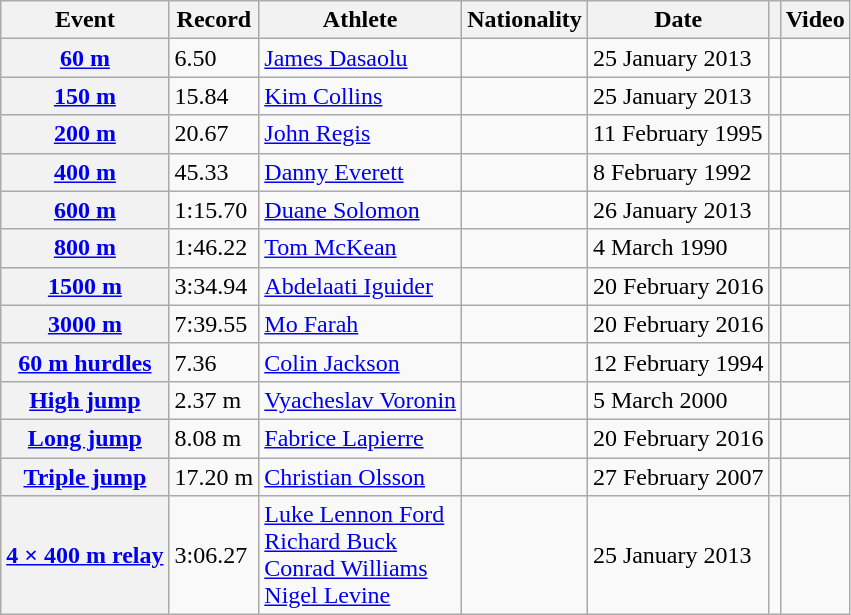<table class="wikitable plainrowheaders sticky-header">
<tr>
<th scope="col">Event</th>
<th scope="col">Record</th>
<th scope="col">Athlete</th>
<th scope="col">Nationality</th>
<th scope="col">Date</th>
<th scope="col"></th>
<th scope="col">Video</th>
</tr>
<tr>
<th scope="row"><a href='#'>60 m</a></th>
<td>6.50</td>
<td><a href='#'>James Dasaolu</a></td>
<td></td>
<td>25 January 2013</td>
<td></td>
<td></td>
</tr>
<tr>
<th scope="row"><a href='#'>150 m</a></th>
<td>15.84</td>
<td><a href='#'>Kim Collins</a></td>
<td></td>
<td>25 January 2013</td>
<td></td>
<td></td>
</tr>
<tr>
<th scope="row"><a href='#'>200 m</a></th>
<td>20.67</td>
<td><a href='#'>John Regis</a></td>
<td></td>
<td>11 February 1995</td>
<td></td>
<td></td>
</tr>
<tr>
<th scope="row"><a href='#'>400 m</a></th>
<td>45.33</td>
<td><a href='#'>Danny Everett</a></td>
<td></td>
<td>8 February 1992</td>
<td></td>
<td></td>
</tr>
<tr>
<th scope="row"><a href='#'>600 m</a></th>
<td>1:15.70</td>
<td><a href='#'>Duane Solomon</a></td>
<td></td>
<td>26 January 2013</td>
<td></td>
<td></td>
</tr>
<tr>
<th scope="row"><a href='#'>800 m</a></th>
<td>1:46.22</td>
<td><a href='#'>Tom McKean</a></td>
<td></td>
<td>4 March 1990</td>
<td></td>
<td></td>
</tr>
<tr>
<th scope="row"><a href='#'>1500 m</a></th>
<td>3:34.94</td>
<td><a href='#'>Abdelaati Iguider</a></td>
<td></td>
<td>20 February 2016</td>
<td></td>
<td></td>
</tr>
<tr>
<th scope="row"><a href='#'>3000 m</a></th>
<td>7:39.55</td>
<td><a href='#'>Mo Farah</a></td>
<td></td>
<td>20 February 2016</td>
<td></td>
<td></td>
</tr>
<tr>
<th scope="row"><a href='#'>60 m hurdles</a></th>
<td>7.36</td>
<td><a href='#'>Colin Jackson</a></td>
<td></td>
<td>12 February 1994</td>
<td></td>
<td></td>
</tr>
<tr>
<th scope="row"><a href='#'>High jump</a></th>
<td>2.37 m</td>
<td><a href='#'>Vyacheslav Voronin</a></td>
<td></td>
<td>5 March 2000</td>
<td></td>
<td></td>
</tr>
<tr>
<th scope="row"><a href='#'>Long jump</a></th>
<td>8.08 m</td>
<td><a href='#'>Fabrice Lapierre</a></td>
<td></td>
<td>20 February 2016</td>
<td></td>
<td></td>
</tr>
<tr>
<th scope="row"><a href='#'>Triple jump</a></th>
<td>17.20 m</td>
<td><a href='#'>Christian Olsson</a></td>
<td></td>
<td>27 February 2007</td>
<td></td>
<td></td>
</tr>
<tr>
<th scope="row"><a href='#'>4 × 400 m relay</a></th>
<td>3:06.27</td>
<td><a href='#'>Luke Lennon Ford</a><br><a href='#'>Richard Buck</a><br><a href='#'>Conrad Williams</a><br><a href='#'>Nigel Levine</a></td>
<td></td>
<td>25 January 2013</td>
<td></td>
<td></td>
</tr>
</table>
